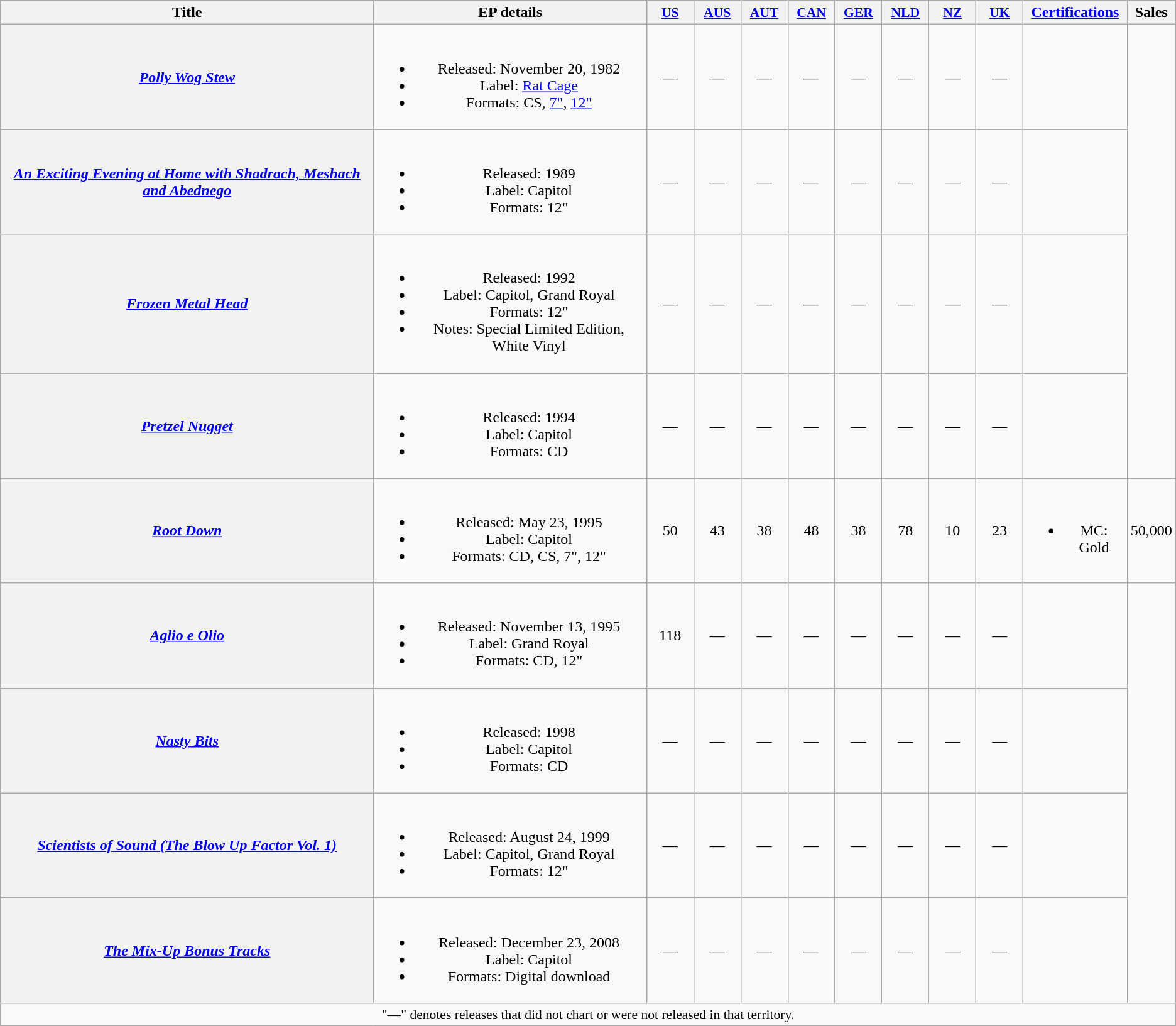<table class="wikitable plainrowheaders" style="text-align:center;" border="1">
<tr>
<th>Title</th>
<th>EP details</th>
<th scope="col" style="width:3em;font-size:90%;"><a href='#'>US</a><br></th>
<th scope="col" style="width:3em;font-size:90%;"><a href='#'>AUS</a><br></th>
<th scope="col" style="width:3em;font-size:90%;"><a href='#'>AUT</a><br></th>
<th scope="col" style="width:3em;font-size:90%;"><a href='#'>CAN</a><br></th>
<th scope="col" style="width:3em;font-size:90%;"><a href='#'>GER</a><br></th>
<th scope="col" style="width:3em;font-size:90%;"><a href='#'>NLD</a><br></th>
<th scope="col" style="width:3em;font-size:90%;"><a href='#'>NZ</a><br></th>
<th scope="col" style="width:3em;font-size:90%;"><a href='#'>UK</a><br></th>
<th><a href='#'>Certifications</a></th>
<th>Sales</th>
</tr>
<tr>
<th scope="row"><em><a href='#'>Polly Wog Stew</a></em></th>
<td><br><ul><li>Released: November 20, 1982</li><li>Label: <a href='#'>Rat Cage</a></li><li>Formats: CS, <a href='#'>7"</a>, <a href='#'>12"</a></li></ul></td>
<td>—</td>
<td>—</td>
<td>—</td>
<td>—</td>
<td>—</td>
<td>—</td>
<td>—</td>
<td>—</td>
<td></td>
</tr>
<tr>
<th scope="row"><em><a href='#'>An Exciting Evening at Home with Shadrach, Meshach and Abednego</a></em></th>
<td><br><ul><li>Released: 1989</li><li>Label: Capitol</li><li>Formats: 12"</li></ul></td>
<td>—</td>
<td>—</td>
<td>—</td>
<td>—</td>
<td>—</td>
<td>—</td>
<td>—</td>
<td>—</td>
<td></td>
</tr>
<tr>
<th scope="row"><em><a href='#'>Frozen Metal Head</a></em></th>
<td><br><ul><li>Released: 1992</li><li>Label: Capitol, Grand Royal</li><li>Formats: 12"</li><li>Notes: Special Limited Edition, White Vinyl</li></ul></td>
<td>—</td>
<td>—</td>
<td>—</td>
<td>—</td>
<td>—</td>
<td>—</td>
<td>—</td>
<td>—</td>
<td></td>
</tr>
<tr>
<th scope="row"><em><a href='#'>Pretzel Nugget</a></em></th>
<td><br><ul><li>Released: 1994</li><li>Label: Capitol</li><li>Formats: CD</li></ul></td>
<td>—</td>
<td>—</td>
<td>—</td>
<td>—</td>
<td>—</td>
<td>—</td>
<td>—</td>
<td>—</td>
<td></td>
</tr>
<tr>
<th scope="row"><em><a href='#'>Root Down</a></em></th>
<td><br><ul><li>Released: May 23, 1995</li><li>Label: Capitol</li><li>Formats: CD, CS, 7", 12"</li></ul></td>
<td>50</td>
<td>43</td>
<td>38</td>
<td>48</td>
<td>38</td>
<td>78</td>
<td>10</td>
<td>23</td>
<td><br><ul><li>MC: Gold</li></ul></td>
<td>50,000</td>
</tr>
<tr>
<th scope="row"><em><a href='#'>Aglio e Olio</a></em></th>
<td><br><ul><li>Released: November 13, 1995</li><li>Label: Grand Royal</li><li>Formats: CD, 12"</li></ul></td>
<td>118<br></td>
<td>—</td>
<td>—</td>
<td>—</td>
<td>—</td>
<td>—</td>
<td>—</td>
<td>—</td>
<td></td>
</tr>
<tr>
<th scope="row"><em><a href='#'>Nasty Bits</a></em></th>
<td><br><ul><li>Released: 1998</li><li>Label: Capitol</li><li>Formats: CD</li></ul></td>
<td>—</td>
<td>—</td>
<td>—</td>
<td>—</td>
<td>—</td>
<td>—</td>
<td>—</td>
<td>—</td>
<td></td>
</tr>
<tr>
<th scope="row"><em><a href='#'>Scientists of Sound (The Blow Up Factor Vol. 1)</a></em></th>
<td><br><ul><li>Released: August 24, 1999</li><li>Label: Capitol, Grand Royal</li><li>Formats: 12"</li></ul></td>
<td>—</td>
<td>—</td>
<td>—</td>
<td>—</td>
<td>—</td>
<td>—</td>
<td>—</td>
<td>—</td>
<td></td>
</tr>
<tr>
<th scope="row"><em><a href='#'>The Mix-Up Bonus Tracks</a></em></th>
<td><br><ul><li>Released: December 23, 2008</li><li>Label: Capitol</li><li>Formats: Digital download</li></ul></td>
<td>—</td>
<td>—</td>
<td>—</td>
<td>—</td>
<td>—</td>
<td>—</td>
<td>—</td>
<td>—</td>
<td></td>
</tr>
<tr>
<td colspan="12" style="font-size:90%">"—" denotes releases that did not chart or were not released in that territory.</td>
</tr>
</table>
